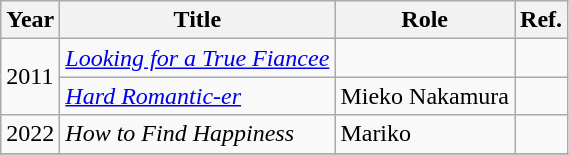<table class="wikitable">
<tr>
<th>Year</th>
<th>Title</th>
<th>Role</th>
<th>Ref.</th>
</tr>
<tr>
<td rowspan="2">2011</td>
<td><em><a href='#'>Looking for a True Fiancee</a></em></td>
<td></td>
<td></td>
</tr>
<tr>
<td><em><a href='#'>Hard Romantic-er</a></em></td>
<td>Mieko Nakamura</td>
<td></td>
</tr>
<tr>
<td>2022</td>
<td><em>How to Find Happiness</em></td>
<td>Mariko</td>
<td></td>
</tr>
<tr>
</tr>
</table>
